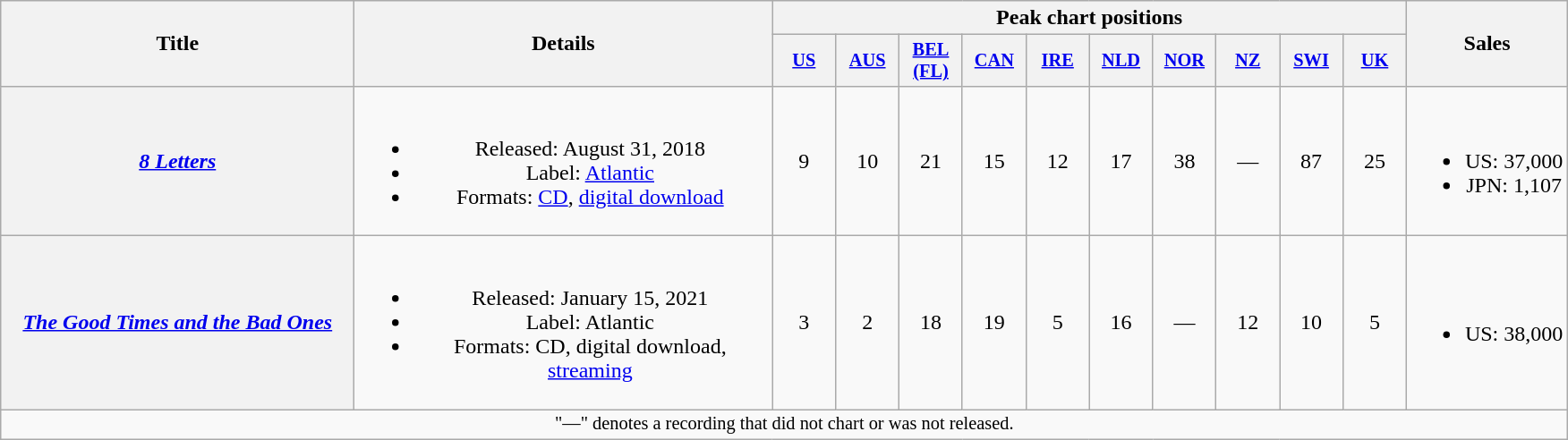<table class="wikitable plainrowheaders" style="text-align:center;">
<tr>
<th scope="col" rowspan="2" style="width:16em;">Title</th>
<th scope="col" rowspan="2" style="width:19em;">Details</th>
<th scope="col" colspan="10">Peak chart positions</th>
<th scope="col" rowspan="2">Sales</th>
</tr>
<tr>
<th scope="col" style="width:3em;font-size:85%;"><a href='#'>US</a><br></th>
<th scope="col" style="width:3em;font-size:85%;"><a href='#'>AUS</a><br></th>
<th scope="col" style="width:3em;font-size:85%;"><a href='#'>BEL<br>(FL)</a><br></th>
<th scope="col" style="width:3em;font-size:85%;"><a href='#'>CAN</a><br></th>
<th scope="col" style="width:3em;font-size:85%;"><a href='#'>IRE</a><br></th>
<th scope="col" style="width:3em;font-size:85%;"><a href='#'>NLD</a><br></th>
<th scope="col" style="width:3em;font-size:85%;"><a href='#'>NOR</a><br></th>
<th scope="col" style="width:3em;font-size:85%;"><a href='#'>NZ</a><br></th>
<th scope="col" style="width:3em;font-size:85%;"><a href='#'>SWI</a><br></th>
<th scope="col" style="width:3em;font-size:85%;"><a href='#'>UK</a><br></th>
</tr>
<tr>
<th scope="row"><em><a href='#'>8 Letters</a></em></th>
<td><br><ul><li>Released: August 31, 2018</li><li>Label: <a href='#'>Atlantic</a></li><li>Formats: <a href='#'>CD</a>, <a href='#'>digital download</a></li></ul></td>
<td>9</td>
<td>10</td>
<td>21</td>
<td>15</td>
<td>12</td>
<td>17</td>
<td>38</td>
<td>—</td>
<td>87</td>
<td>25</td>
<td><br><ul><li>US: 37,000</li><li>JPN: 1,107</li></ul></td>
</tr>
<tr>
<th scope="row"><em><a href='#'>The Good Times and the Bad Ones</a></em></th>
<td><br><ul><li>Released: January 15, 2021</li><li>Label: Atlantic</li><li>Formats: CD, digital download, <a href='#'>streaming</a></li></ul></td>
<td>3</td>
<td>2</td>
<td>18</td>
<td>19</td>
<td>5</td>
<td>16</td>
<td>—</td>
<td>12</td>
<td>10</td>
<td>5</td>
<td><br><ul><li>US: 38,000</li></ul></td>
</tr>
<tr>
<td colspan="20" style="font-size:85%">"—" denotes a recording that did not chart or was not released.</td>
</tr>
</table>
